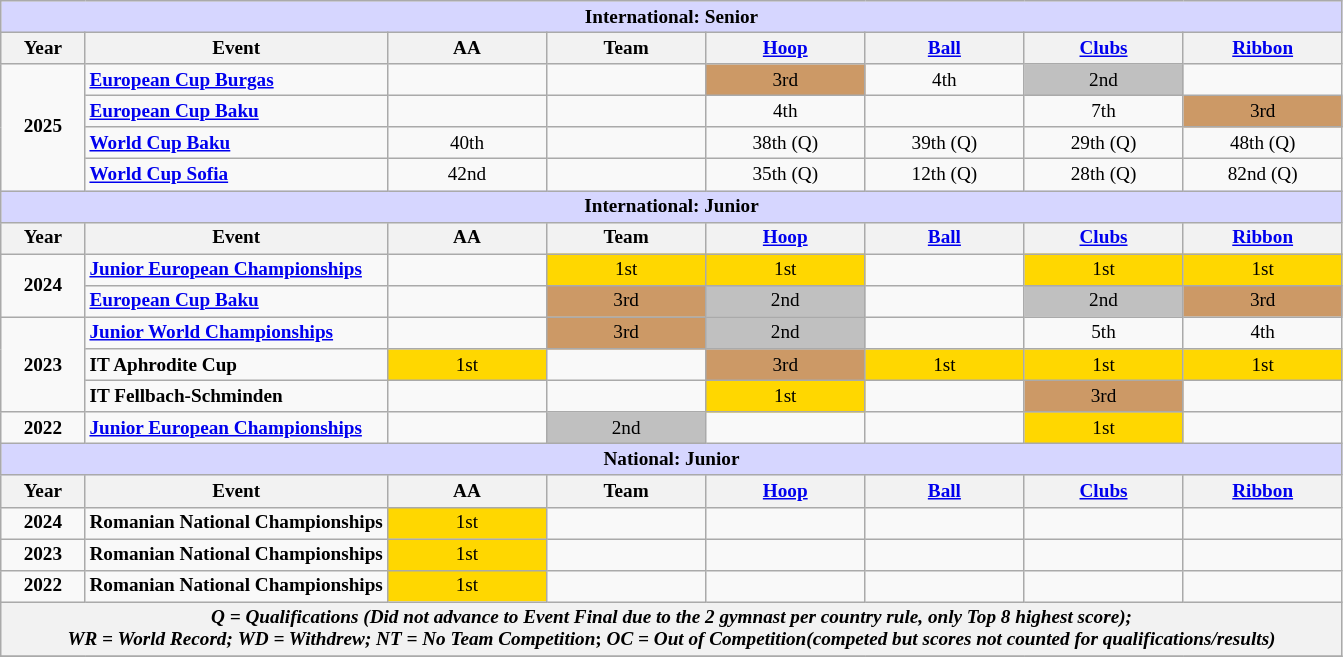<table class="wikitable" style="text-align:center; font-size: 80%;">
<tr>
<th align=center colspan=8 style="background-color: #D6D6FF; "><strong>International: Senior</strong></th>
</tr>
<tr>
<th>Year</th>
<th>Event</th>
<th width=100px>AA</th>
<th width=100px>Team</th>
<th width=100px><a href='#'>Hoop</a></th>
<th width=100px><a href='#'>Ball</a></th>
<th width=100px><a href='#'>Clubs</a></th>
<th width=100px><a href='#'>Ribbon</a></th>
</tr>
<tr>
<td rowspan="4"><strong>2025</strong></td>
<td align=left><strong><a href='#'>European Cup Burgas</a></strong></td>
<td></td>
<td></td>
<td bgcolor=CC9966>3rd</td>
<td>4th</td>
<td bgcolor=silver>2nd</td>
<td></td>
</tr>
<tr>
<td align=left><strong><a href='#'>European Cup Baku</a></strong></td>
<td></td>
<td></td>
<td>4th</td>
<td></td>
<td>7th</td>
<td bgcolor=CC9966>3rd</td>
</tr>
<tr>
<td align=left><strong><a href='#'>World Cup Baku</a></strong></td>
<td>40th</td>
<td></td>
<td>38th (Q)</td>
<td>39th (Q)</td>
<td>29th (Q)</td>
<td>48th (Q)</td>
</tr>
<tr>
<td align=left><strong><a href='#'>World Cup Sofia</a></strong></td>
<td>42nd</td>
<td></td>
<td>35th (Q)</td>
<td>12th (Q)</td>
<td>28th (Q)</td>
<td>82nd (Q)</td>
</tr>
<tr>
<th align=center colspan=8 style="background-color: #D6D6FF; "><strong>International: Junior</strong></th>
</tr>
<tr>
<th>Year</th>
<th>Event</th>
<th width=100px>AA</th>
<th width=100px>Team</th>
<th width=100px><a href='#'>Hoop</a></th>
<th width=100px><a href='#'>Ball</a></th>
<th width=100px><a href='#'>Clubs</a></th>
<th width=100px><a href='#'>Ribbon</a></th>
</tr>
<tr>
<td rowspan="2" width=50px><strong>2024</strong></td>
<td align=left><strong><a href='#'>Junior European Championships</a></strong></td>
<td></td>
<td bgcolor=gold>1st</td>
<td bgcolor=gold>1st</td>
<td></td>
<td bgcolor=gold>1st</td>
<td bgcolor=gold>1st</td>
</tr>
<tr>
<td align=left><strong><a href='#'>European Cup Baku</a></strong></td>
<td></td>
<td bgcolor=CC9966>3rd</td>
<td bgcolor=silver>2nd</td>
<td></td>
<td bgcolor=silver>2nd</td>
<td bgcolor=CC9966>3rd</td>
</tr>
<tr>
<td rowspan="3" width=50px><strong>2023</strong></td>
<td align=left><strong><a href='#'>Junior World Championships</a></strong></td>
<td></td>
<td bgcolor=CC9966>3rd</td>
<td bgcolor=silver>2nd</td>
<td></td>
<td>5th</td>
<td>4th</td>
</tr>
<tr>
<td align=left><strong>IT Aphrodite Cup</strong></td>
<td bgcolor=gold>1st</td>
<td></td>
<td bgcolor=CC9966>3rd</td>
<td bgcolor=gold>1st</td>
<td bgcolor=gold>1st</td>
<td bgcolor=gold>1st</td>
</tr>
<tr>
<td align=left><strong>IT Fellbach-Schminden</strong></td>
<td></td>
<td></td>
<td bgcolor=gold>1st</td>
<td></td>
<td bgcolor=CC9966>3rd</td>
<td></td>
</tr>
<tr>
<td rowspan="1" width=50px><strong>2022</strong></td>
<td align=left><strong><a href='#'>Junior European Championships</a></strong></td>
<td></td>
<td bgcolor=silver>2nd</td>
<td></td>
<td></td>
<td bgcolor=gold>1st</td>
<td></td>
</tr>
<tr>
<th align=center colspan=8 style="background-color: #D6D6FF; "><strong>National: Junior</strong></th>
</tr>
<tr>
<th>Year</th>
<th>Event</th>
<th width=100px>AA</th>
<th width=100px>Team</th>
<th width=100px><a href='#'>Hoop</a></th>
<th width=100px><a href='#'>Ball</a></th>
<th width=100px><a href='#'>Clubs</a></th>
<th width=100px><a href='#'>Ribbon</a></th>
</tr>
<tr>
<td rowspan="1" width=50px><strong>2024</strong></td>
<td align=left><strong>Romanian National Championships</strong></td>
<td bgcolor=gold>1st</td>
<td></td>
<td></td>
<td></td>
<td></td>
<td></td>
</tr>
<tr>
<td rowspan="1" width=50px><strong>2023</strong></td>
<td align=left><strong>Romanian National Championships</strong></td>
<td bgcolor=gold>1st</td>
<td></td>
<td></td>
<td></td>
<td></td>
<td></td>
</tr>
<tr>
<td rowspan="1" width=50px><strong>2022</strong></td>
<td align=left><strong>Romanian National Championships</strong></td>
<td bgcolor=gold>1st</td>
<td></td>
<td></td>
<td></td>
<td></td>
<td></td>
</tr>
<tr>
<th align=center colspan=8><em>Q = Qualifications (Did not advance to Event Final due to the 2 gymnast per country rule, only Top 8 highest score);</em> <br> <em>WR = World Record;</em> <em>WD = Withdrew;</em>  <em>NT = No Team Competition</em>; <em>OC = Out of Competition(competed but scores not counted for qualifications/results)</em></th>
</tr>
<tr>
</tr>
</table>
